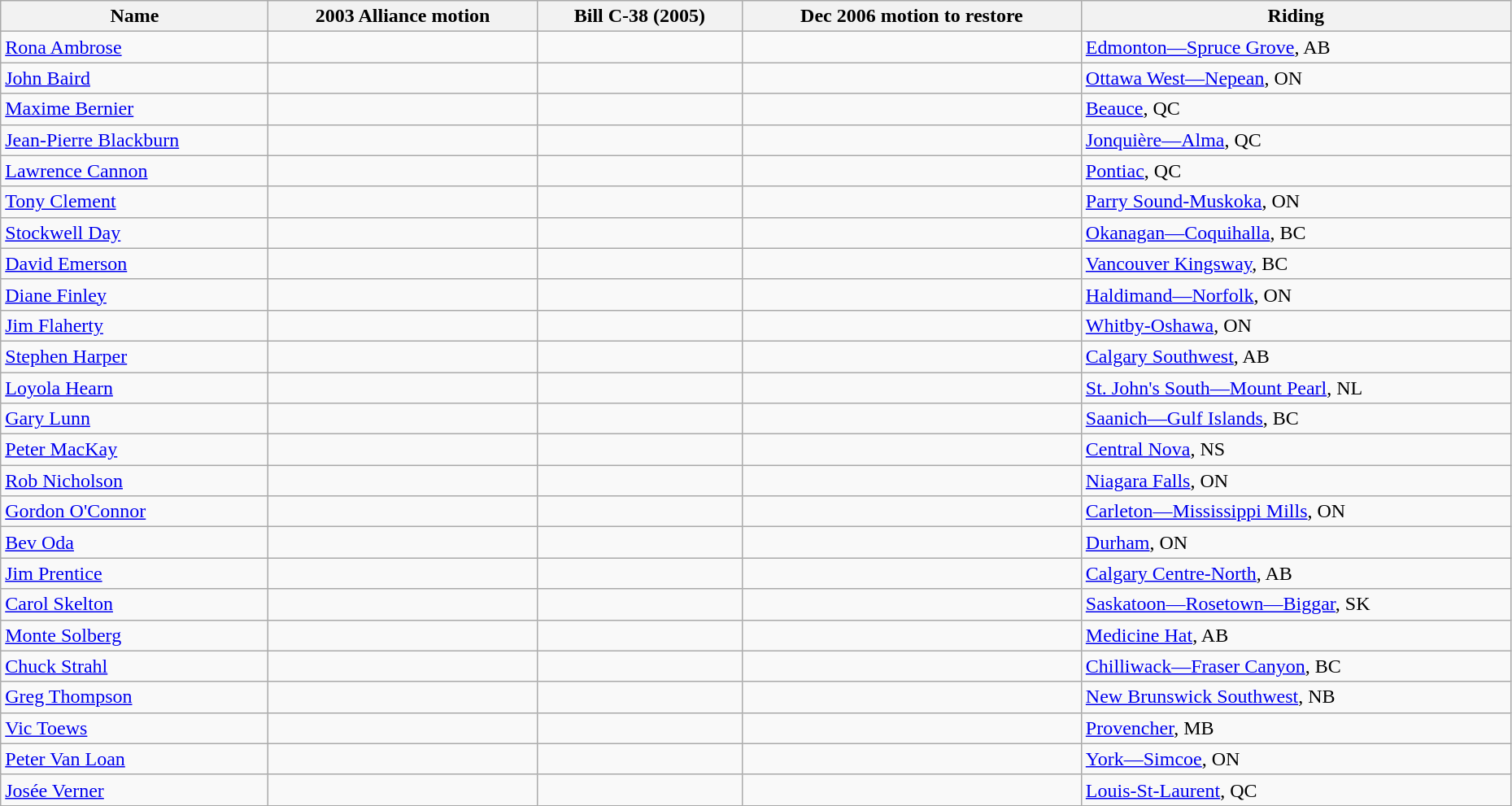<table class="wikitable" width="98%">
<tr>
<th>Name</th>
<th>2003 Alliance motion</th>
<th>Bill C-38 (2005)</th>
<th>Dec 2006 motion to restore</th>
<th>Riding</th>
</tr>
<tr>
<td><a href='#'>Rona Ambrose</a></td>
<td></td>
<td></td>
<td></td>
<td><a href='#'>Edmonton—Spruce Grove</a>, AB</td>
</tr>
<tr>
<td><a href='#'>John Baird</a></td>
<td></td>
<td></td>
<td></td>
<td><a href='#'>Ottawa West—Nepean</a>, ON</td>
</tr>
<tr>
<td><a href='#'>Maxime Bernier</a></td>
<td></td>
<td></td>
<td></td>
<td><a href='#'>Beauce</a>, QC</td>
</tr>
<tr>
<td><a href='#'>Jean-Pierre Blackburn</a></td>
<td></td>
<td></td>
<td></td>
<td><a href='#'>Jonquière—Alma</a>, QC</td>
</tr>
<tr>
<td><a href='#'>Lawrence Cannon</a></td>
<td></td>
<td></td>
<td></td>
<td><a href='#'>Pontiac</a>, QC</td>
</tr>
<tr>
<td><a href='#'>Tony Clement</a></td>
<td></td>
<td></td>
<td></td>
<td><a href='#'>Parry Sound-Muskoka</a>, ON</td>
</tr>
<tr>
<td><a href='#'>Stockwell Day</a></td>
<td></td>
<td></td>
<td></td>
<td><a href='#'>Okanagan—Coquihalla</a>, BC</td>
</tr>
<tr>
<td><a href='#'>David Emerson</a></td>
<td></td>
<td></td>
<td></td>
<td><a href='#'>Vancouver Kingsway</a>, BC</td>
</tr>
<tr>
<td><a href='#'>Diane Finley</a></td>
<td></td>
<td></td>
<td></td>
<td><a href='#'>Haldimand—Norfolk</a>, ON</td>
</tr>
<tr>
<td><a href='#'>Jim Flaherty</a></td>
<td></td>
<td></td>
<td></td>
<td><a href='#'>Whitby-Oshawa</a>, ON</td>
</tr>
<tr>
<td><a href='#'>Stephen Harper</a></td>
<td></td>
<td></td>
<td></td>
<td><a href='#'>Calgary Southwest</a>, AB</td>
</tr>
<tr>
<td><a href='#'>Loyola Hearn</a></td>
<td></td>
<td></td>
<td></td>
<td><a href='#'>St. John's South—Mount Pearl</a>, NL</td>
</tr>
<tr>
<td><a href='#'>Gary Lunn</a></td>
<td></td>
<td></td>
<td></td>
<td><a href='#'>Saanich—Gulf Islands</a>, BC</td>
</tr>
<tr>
<td><a href='#'>Peter MacKay</a></td>
<td></td>
<td></td>
<td></td>
<td><a href='#'>Central Nova</a>, NS</td>
</tr>
<tr>
<td><a href='#'>Rob Nicholson</a></td>
<td></td>
<td></td>
<td></td>
<td><a href='#'>Niagara Falls</a>, ON</td>
</tr>
<tr>
<td><a href='#'>Gordon O'Connor</a></td>
<td></td>
<td></td>
<td></td>
<td><a href='#'>Carleton—Mississippi Mills</a>, ON</td>
</tr>
<tr>
<td><a href='#'>Bev Oda</a></td>
<td></td>
<td></td>
<td></td>
<td><a href='#'>Durham</a>, ON</td>
</tr>
<tr>
<td><a href='#'>Jim Prentice</a></td>
<td></td>
<td></td>
<td></td>
<td><a href='#'>Calgary Centre-North</a>, AB</td>
</tr>
<tr>
<td><a href='#'>Carol Skelton</a></td>
<td></td>
<td></td>
<td></td>
<td><a href='#'>Saskatoon—Rosetown—Biggar</a>, SK</td>
</tr>
<tr>
<td><a href='#'>Monte Solberg</a></td>
<td></td>
<td></td>
<td></td>
<td><a href='#'>Medicine Hat</a>, AB</td>
</tr>
<tr>
<td><a href='#'>Chuck Strahl</a></td>
<td></td>
<td></td>
<td></td>
<td><a href='#'>Chilliwack—Fraser Canyon</a>, BC</td>
</tr>
<tr>
<td><a href='#'>Greg Thompson</a></td>
<td></td>
<td></td>
<td></td>
<td><a href='#'>New Brunswick Southwest</a>, NB</td>
</tr>
<tr>
<td><a href='#'>Vic Toews</a></td>
<td></td>
<td></td>
<td></td>
<td><a href='#'>Provencher</a>, MB</td>
</tr>
<tr>
<td><a href='#'>Peter Van Loan</a></td>
<td></td>
<td></td>
<td></td>
<td><a href='#'>York—Simcoe</a>, ON</td>
</tr>
<tr>
<td><a href='#'>Josée Verner</a></td>
<td></td>
<td></td>
<td></td>
<td><a href='#'>Louis-St-Laurent</a>, QC</td>
</tr>
</table>
